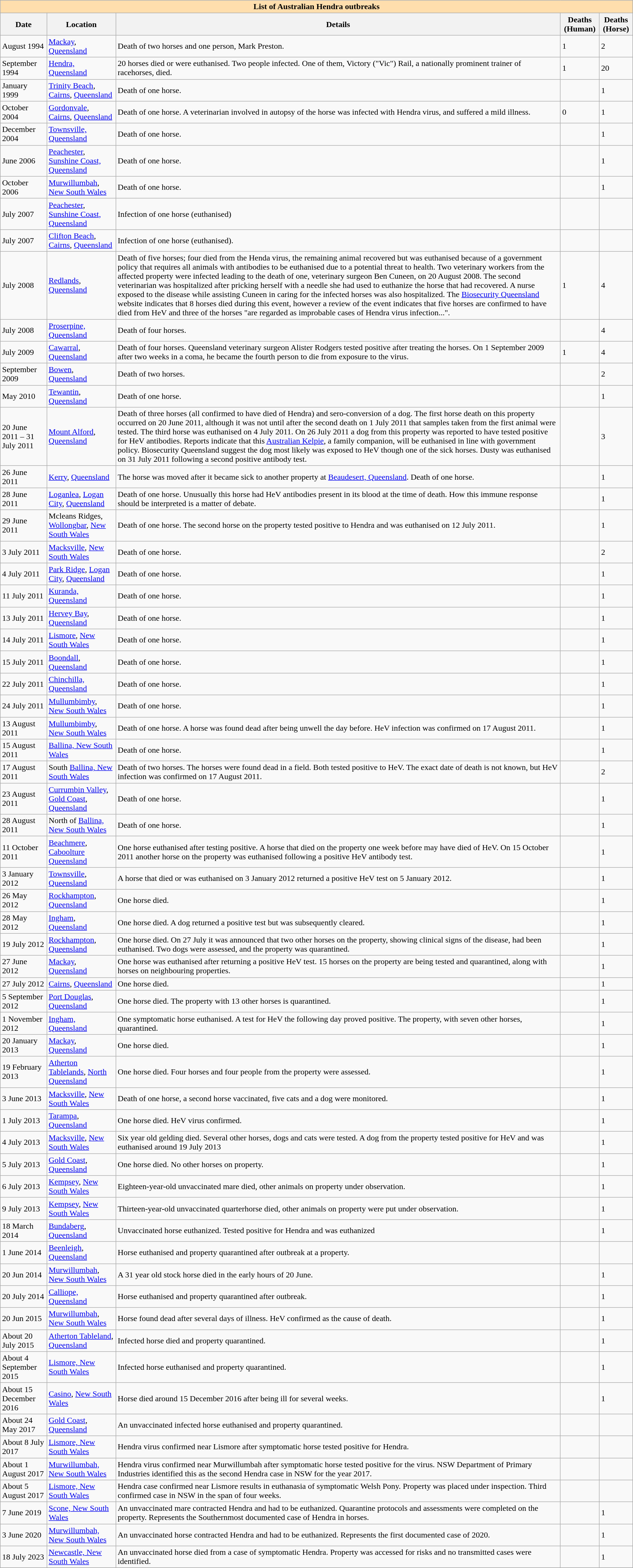<table class="wikitable sortable mw-collapsible mw-collapsed">
<tr>
<th style="background:#ffdead;" colspan="5">List of Australian Hendra outbreaks</th>
</tr>
<tr>
<th scope="col">Date</th>
<th scope="col">Location</th>
<th scope="col" class="unsortable">Details</th>
<th scope="col">Deaths (Human)</th>
<th scope="col">Deaths (Horse)</th>
</tr>
<tr>
<td>August 1994</td>
<td><a href='#'>Mackay</a>, <a href='#'>Queensland</a></td>
<td>Death of two horses and one person, Mark Preston.</td>
<td>1</td>
<td>2</td>
</tr>
<tr>
<td>September 1994</td>
<td><a href='#'>Hendra, Queensland</a></td>
<td>20 horses died or were euthanised. Two people infected. One of them, Victory ("Vic") Rail, a nationally prominent trainer of racehorses, died.</td>
<td>1</td>
<td>20</td>
</tr>
<tr>
<td>January 1999</td>
<td><a href='#'>Trinity Beach</a>, <a href='#'>Cairns</a>, <a href='#'>Queensland</a></td>
<td>Death of one horse.</td>
<td></td>
<td>1</td>
</tr>
<tr>
<td>October 2004</td>
<td><a href='#'>Gordonvale</a>, <a href='#'>Cairns</a>, <a href='#'>Queensland</a></td>
<td>Death of one horse. A veterinarian involved in autopsy of the horse was infected with Hendra virus, and suffered a mild illness.</td>
<td>0</td>
<td>1</td>
</tr>
<tr>
<td>December 2004</td>
<td><a href='#'>Townsville, Queensland</a></td>
<td>Death of one horse.</td>
<td></td>
<td>1</td>
</tr>
<tr>
<td>June 2006</td>
<td><a href='#'>Peachester</a>, <a href='#'>Sunshine Coast, Queensland</a></td>
<td>Death of one horse.</td>
<td></td>
<td>1</td>
</tr>
<tr>
<td>October 2006</td>
<td><a href='#'>Murwillumbah</a>, <a href='#'>New South Wales</a></td>
<td>Death of one horse.</td>
<td></td>
<td>1</td>
</tr>
<tr>
<td>July 2007</td>
<td><a href='#'>Peachester</a>, <a href='#'>Sunshine Coast, Queensland</a></td>
<td>Infection of one horse (euthanised)</td>
<td></td>
<td></td>
</tr>
<tr>
<td>July 2007</td>
<td><a href='#'>Clifton Beach</a>, <a href='#'>Cairns</a>, <a href='#'>Queensland</a></td>
<td>Infection of one horse (euthanised).</td>
<td></td>
<td></td>
</tr>
<tr>
<td>July 2008</td>
<td><a href='#'>Redlands</a>, <a href='#'>Queensland</a></td>
<td>Death of five horses; four died from the Henda virus, the remaining animal recovered but was euthanised because of a government policy that requires all animals with antibodies to be euthanised due to a potential threat to health. Two veterinary workers from the affected property were infected leading to the death of one, veterinary surgeon Ben Cuneen, on 20 August 2008. The second veterinarian was hospitalized after pricking herself with a needle she had used to euthanize the horse that had recovered. A nurse exposed to the disease while assisting Cuneen in caring for the infected horses was also hospitalized. The <a href='#'>Biosecurity Queensland</a> website indicates that 8 horses died during this event, however a review of the event indicates that five horses are confirmed to have died from HeV and three of the horses "are regarded as improbable cases of Hendra virus infection...".</td>
<td>1</td>
<td>4</td>
</tr>
<tr>
<td>July 2008</td>
<td><a href='#'>Proserpine, Queensland</a></td>
<td>Death of four horses.</td>
<td></td>
<td>4</td>
</tr>
<tr>
<td>July 2009</td>
<td><a href='#'>Cawarral</a>, <a href='#'>Queensland</a></td>
<td>Death of four horses. Queensland veterinary surgeon Alister Rodgers tested positive after treating the horses. On 1 September 2009 after two weeks in a coma, he became the fourth person to die from exposure to the virus.</td>
<td>1</td>
<td>4</td>
</tr>
<tr>
<td>September 2009</td>
<td><a href='#'>Bowen</a>, <a href='#'>Queensland</a></td>
<td>Death of two horses.</td>
<td></td>
<td>2</td>
</tr>
<tr>
<td>May 2010</td>
<td><a href='#'>Tewantin</a>, <a href='#'>Queensland</a></td>
<td>Death of one horse.</td>
<td></td>
<td>1</td>
</tr>
<tr>
<td>20 June 2011 – 31 July 2011</td>
<td><a href='#'>Mount Alford</a>, <a href='#'>Queensland</a></td>
<td>Death of three horses (all confirmed to have died of Hendra) and sero-conversion of a dog. The first horse death on this property occurred on 20 June 2011, although it was not until after the second death on 1 July 2011 that samples taken from the first animal were tested. The third horse was euthanised on 4 July 2011. On 26 July 2011 a dog from this property was reported to have tested positive for HeV antibodies. Reports indicate that this <a href='#'>Australian Kelpie</a>, a family companion, will be euthanised in line with government policy. Biosecurity Queensland suggest the dog most likely was exposed to HeV though one of the sick horses. Dusty was euthanised on 31 July 2011 following a second positive antibody test.</td>
<td></td>
<td>3</td>
</tr>
<tr>
<td>26 June 2011</td>
<td><a href='#'>Kerry</a>, <a href='#'>Queensland</a></td>
<td>The horse was moved after it became sick to another property at <a href='#'>Beaudesert, Queensland</a>. Death of one horse.</td>
<td></td>
<td>1</td>
</tr>
<tr>
<td>28 June 2011</td>
<td><a href='#'>Loganlea</a>, <a href='#'>Logan City</a>, <a href='#'>Queensland</a></td>
<td>Death of one horse. Unusually this horse had HeV antibodies present in its blood at the time of death. How this immune response should be interpreted is a matter of debate.</td>
<td></td>
<td>1</td>
</tr>
<tr>
<td>29 June 2011</td>
<td>Mcleans Ridges, <a href='#'>Wollongbar</a>, <a href='#'>New South Wales</a></td>
<td>Death of one horse. The second horse on the property tested positive to Hendra and was euthanised on 12 July 2011.</td>
<td></td>
<td>1</td>
</tr>
<tr>
<td>3 July 2011</td>
<td><a href='#'>Macksville</a>, <a href='#'>New South Wales</a></td>
<td>Death of one horse.</td>
<td></td>
<td>2</td>
</tr>
<tr>
<td>4 July 2011</td>
<td><a href='#'>Park Ridge</a>, <a href='#'>Logan City</a>, <a href='#'>Queensland</a></td>
<td>Death of one horse.</td>
<td></td>
<td>1</td>
</tr>
<tr>
<td>11 July 2011</td>
<td><a href='#'>Kuranda, Queensland</a></td>
<td>Death of one horse.</td>
<td></td>
<td>1</td>
</tr>
<tr>
<td>13 July 2011</td>
<td><a href='#'>Hervey Bay</a>, <a href='#'>Queensland</a></td>
<td>Death of one horse.</td>
<td></td>
<td>1</td>
</tr>
<tr>
<td>14 July 2011</td>
<td><a href='#'>Lismore</a>, <a href='#'>New South Wales</a></td>
<td>Death of one horse.</td>
<td></td>
<td>1</td>
</tr>
<tr>
<td>15 July 2011</td>
<td><a href='#'>Boondall</a>, <a href='#'>Queensland</a></td>
<td>Death of one horse.</td>
<td></td>
<td>1</td>
</tr>
<tr>
<td>22 July 2011</td>
<td><a href='#'>Chinchilla, Queensland</a></td>
<td>Death of one horse.</td>
<td></td>
<td>1</td>
</tr>
<tr>
<td>24 July 2011</td>
<td><a href='#'>Mullumbimby</a>, <a href='#'>New South Wales</a></td>
<td>Death of one horse.</td>
<td></td>
<td>1</td>
</tr>
<tr>
<td>13 August 2011</td>
<td><a href='#'>Mullumbimby</a>, <a href='#'>New South Wales</a></td>
<td>Death of one horse. A horse was found dead after being unwell the day before. HeV infection was confirmed on 17 August 2011.</td>
<td></td>
<td>1</td>
</tr>
<tr>
<td>15 August 2011</td>
<td><a href='#'>Ballina, New South Wales</a></td>
<td>Death of one horse.</td>
<td></td>
<td>1</td>
</tr>
<tr>
<td>17 August 2011</td>
<td>South <a href='#'>Ballina, New South Wales</a></td>
<td>Death of two horses. The horses were found dead in a field. Both tested positive to HeV. The exact date of death is not known, but HeV infection was confirmed on 17 August 2011.</td>
<td></td>
<td>2</td>
</tr>
<tr>
<td>23 August 2011</td>
<td><a href='#'>Currumbin Valley</a>, <a href='#'>Gold Coast</a>, <a href='#'>Queensland</a></td>
<td>Death of one horse.</td>
<td></td>
<td>1</td>
</tr>
<tr>
<td>28 August 2011</td>
<td>North of <a href='#'>Ballina, New South Wales</a></td>
<td>Death of one horse.</td>
<td></td>
<td>1</td>
</tr>
<tr>
<td>11 October 2011</td>
<td><a href='#'>Beachmere</a>, <a href='#'>Caboolture</a> <a href='#'>Queensland</a></td>
<td>One horse euthanised after testing positive. A horse that died on the property one week before may have died of HeV. On 15 October 2011 another horse on the property was euthanised following a positive HeV antibody test.</td>
<td></td>
<td>1</td>
</tr>
<tr>
<td>3 January 2012</td>
<td><a href='#'>Townsville</a>, <a href='#'>Queensland</a></td>
<td>A horse that died or was euthanised on 3 January 2012 returned a positive HeV test on 5 January 2012.</td>
<td></td>
<td>1</td>
</tr>
<tr>
<td>26 May 2012</td>
<td><a href='#'>Rockhampton</a>, <a href='#'>Queensland</a></td>
<td>One horse died.</td>
<td></td>
<td>1</td>
</tr>
<tr>
<td>28 May 2012</td>
<td><a href='#'>Ingham</a>, <a href='#'>Queensland</a></td>
<td>One horse died. A dog returned a positive test but was subsequently cleared.</td>
<td></td>
<td>1</td>
</tr>
<tr>
<td>19 July 2012</td>
<td><a href='#'>Rockhampton</a>, <a href='#'>Queensland</a></td>
<td>One horse died. On 27 July it was announced that two other horses on the property, showing clinical signs of the disease, had been euthanised. Two dogs were assessed, and the property was quarantined.</td>
<td></td>
<td>1</td>
</tr>
<tr>
<td>27 June 2012</td>
<td><a href='#'>Mackay</a>, <a href='#'>Queensland</a></td>
<td>One horse was euthanised after returning a positive HeV test. 15 horses on the property are being tested and quarantined, along with horses on neighbouring properties.</td>
<td></td>
<td>1</td>
</tr>
<tr>
<td>27 July 2012</td>
<td><a href='#'>Cairns</a>, <a href='#'>Queensland</a></td>
<td>One horse died.</td>
<td></td>
<td>1</td>
</tr>
<tr>
<td>5 September 2012</td>
<td><a href='#'>Port Douglas</a>, <a href='#'>Queensland</a></td>
<td>One horse died. The property with 13 other horses is quarantined.</td>
<td></td>
<td>1</td>
</tr>
<tr>
<td>1 November 2012</td>
<td><a href='#'>Ingham, Queensland</a></td>
<td>One symptomatic horse euthanised. A test for HeV the following day proved positive. The property, with seven other horses, quarantined.</td>
<td></td>
<td>1</td>
</tr>
<tr>
<td>20 January 2013</td>
<td><a href='#'>Mackay</a>, <a href='#'>Queensland</a></td>
<td>One horse died.</td>
<td></td>
<td>1</td>
</tr>
<tr>
<td>19 February 2013</td>
<td><a href='#'>Atherton Tablelands</a>, <a href='#'>North Queensland</a></td>
<td>One horse died. Four horses and four people from the property were assessed.</td>
<td></td>
<td>1</td>
</tr>
<tr>
<td>3 June 2013</td>
<td><a href='#'>Macksville</a>, <a href='#'>New South Wales</a></td>
<td>Death of one horse, a second horse vaccinated, five cats and a dog were monitored.</td>
<td></td>
<td>1</td>
</tr>
<tr>
<td>1 July 2013</td>
<td><a href='#'>Tarampa</a>, <a href='#'>Queensland</a></td>
<td>One horse died. HeV virus confirmed.</td>
<td></td>
<td>1</td>
</tr>
<tr>
<td>4 July 2013</td>
<td><a href='#'>Macksville</a>, <a href='#'>New South Wales</a></td>
<td>Six year old gelding died. Several other horses, dogs and cats were tested. A dog from the property tested positive for HeV and was euthanised around 19 July 2013</td>
<td></td>
<td>1</td>
</tr>
<tr>
<td>5 July 2013</td>
<td><a href='#'>Gold Coast</a>, <a href='#'>Queensland</a></td>
<td>One horse died. No other horses on property.</td>
<td></td>
<td>1</td>
</tr>
<tr>
<td>6 July 2013</td>
<td><a href='#'>Kempsey</a>, <a href='#'>New South Wales</a></td>
<td>Eighteen-year-old unvaccinated mare died, other animals on property under observation.</td>
<td></td>
<td>1</td>
</tr>
<tr>
<td>9 July 2013</td>
<td><a href='#'>Kempsey</a>, <a href='#'>New South Wales</a></td>
<td>Thirteen-year-old unvaccinated quarterhorse died, other animals on property were put under observation.</td>
<td></td>
<td>1</td>
</tr>
<tr>
<td>18 March 2014</td>
<td><a href='#'>Bundaberg</a>, <a href='#'>Queensland</a></td>
<td>Unvaccinated horse euthanized. Tested positive for Hendra and was euthanized</td>
<td></td>
<td>1</td>
</tr>
<tr>
<td>1 June 2014</td>
<td><a href='#'>Beenleigh</a>, <a href='#'>Queensland</a></td>
<td>Horse euthanised and property quarantined after outbreak at a property.</td>
<td></td>
<td></td>
</tr>
<tr>
<td>20 Jun 2014</td>
<td><a href='#'>Murwillumbah</a>, <a href='#'>New South Wales</a></td>
<td>A 31 year old stock horse died in the early hours of 20 June.</td>
<td></td>
<td>1</td>
</tr>
<tr>
<td>20 July 2014</td>
<td><a href='#'>Calliope, Queensland</a></td>
<td>Horse euthanised and property quarantined after outbreak.</td>
<td></td>
<td>1</td>
</tr>
<tr>
<td>20 Jun 2015</td>
<td><a href='#'>Murwillumbah</a>, <a href='#'>New South Wales</a></td>
<td>Horse found dead after several days of illness. HeV confirmed as the cause of death.</td>
<td></td>
<td>1</td>
</tr>
<tr>
<td>About 20 July 2015</td>
<td><a href='#'>Atherton Tableland</a>, <a href='#'>Queensland</a></td>
<td>Infected horse died and property quarantined.</td>
<td></td>
<td>1</td>
</tr>
<tr>
<td>About 4 September 2015</td>
<td><a href='#'>Lismore, New South Wales</a></td>
<td>Infected horse euthanised and property quarantined.</td>
<td></td>
<td>1</td>
</tr>
<tr>
<td>About 15 December 2016</td>
<td><a href='#'>Casino</a>, <a href='#'>New South Wales</a></td>
<td>Horse died around 15 December 2016 after being ill for several weeks.</td>
<td></td>
<td>1</td>
</tr>
<tr>
<td>About 24 May 2017</td>
<td><a href='#'>Gold Coast</a>, <a href='#'>Queensland</a></td>
<td>An unvaccinated infected horse euthanised and property quarantined.</td>
<td></td>
<td></td>
</tr>
<tr>
<td>About 8 July 2017</td>
<td><a href='#'>Lismore, New South Wales</a></td>
<td>Hendra virus confirmed near Lismore after symptomatic horse tested positive for Hendra.</td>
<td></td>
<td></td>
</tr>
<tr |->
<td>About 1 August 2017</td>
<td><a href='#'>Murwillumbah, New South Wales</a></td>
<td>Hendra virus confirmed near Murwillumbah after symptomatic horse tested positive for the virus. NSW Department of Primary Industries identified this as the second Hendra case in NSW for the year 2017.</td>
<td></td>
<td></td>
</tr>
<tr |->
<td>About 5 August 2017</td>
<td><a href='#'>Lismore, New South Wales</a></td>
<td>Hendra case confirmed near Lismore results in euthanasia of symptomatic Welsh Pony. Property was placed under inspection. Third confirmed case in NSW in the span of four weeks.</td>
<td></td>
<td></td>
</tr>
<tr |->
<td>7 June 2019</td>
<td><a href='#'>Scone, New South Wales</a></td>
<td>An unvaccinated mare contracted Hendra and had to be euthanized. Quarantine protocols and assessments were completed on the property. Represents the Southernmost documented case of Hendra in horses.</td>
<td></td>
<td>1</td>
</tr>
<tr |->
<td>3 June 2020</td>
<td><a href='#'>Murwillumbah, New South Wales</a></td>
<td>An unvaccinated horse contracted Hendra and had to be euthanized. Represents the first documented case of 2020.</td>
<td></td>
<td>1</td>
</tr>
<tr>
<td>18 July 2023</td>
<td><a href='#'>Newcastle, New South Wales</a></td>
<td>An unvaccinated horse died from a case of symptomatic Hendra. Property was accessed for risks and no transmitted cases were identified.</td>
<td></td>
<td>1</td>
</tr>
<tr>
</tr>
</table>
